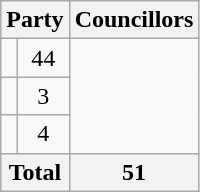<table class="wikitable">
<tr>
<th colspan=2>Party</th>
<th>Councillors</th>
</tr>
<tr>
<td></td>
<td align=center>44</td>
</tr>
<tr>
<td></td>
<td align=center>3</td>
</tr>
<tr>
<td></td>
<td align=center>4</td>
</tr>
<tr>
<th colspan=2>Total</th>
<th>51</th>
</tr>
</table>
